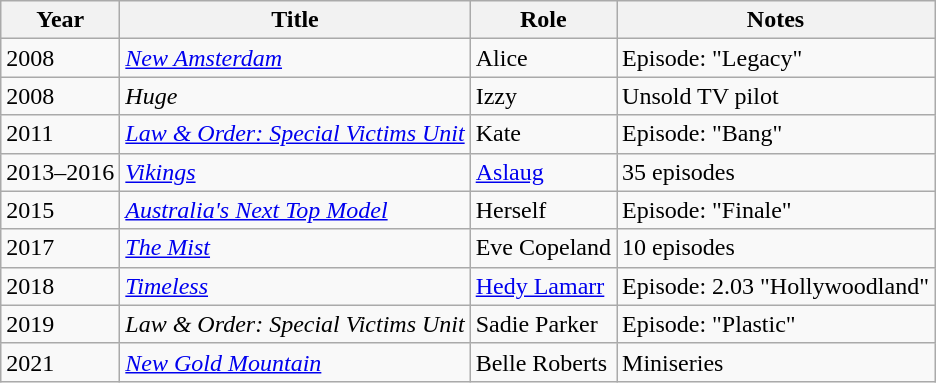<table class="wikitable sortable">
<tr>
<th>Year</th>
<th>Title</th>
<th>Role</th>
<th class="unsortable">Notes</th>
</tr>
<tr>
<td>2008</td>
<td><em><a href='#'>New Amsterdam</a></em></td>
<td>Alice</td>
<td>Episode: "Legacy"</td>
</tr>
<tr>
<td>2008</td>
<td><em>Huge</em></td>
<td>Izzy</td>
<td>Unsold TV pilot</td>
</tr>
<tr>
<td>2011</td>
<td><em><a href='#'>Law & Order: Special Victims Unit</a></em></td>
<td>Kate</td>
<td>Episode: "Bang"</td>
</tr>
<tr>
<td>2013–2016</td>
<td><em><a href='#'>Vikings</a></em></td>
<td><a href='#'>Aslaug</a></td>
<td>35 episodes</td>
</tr>
<tr>
<td>2015</td>
<td><em><a href='#'>Australia's Next Top Model</a></em></td>
<td>Herself</td>
<td>Episode: "Finale"</td>
</tr>
<tr>
<td>2017</td>
<td><em><a href='#'>The Mist</a></em></td>
<td>Eve Copeland</td>
<td>10 episodes</td>
</tr>
<tr>
<td>2018</td>
<td><em><a href='#'>Timeless</a></em></td>
<td><a href='#'>Hedy Lamarr</a></td>
<td>Episode: 2.03 "Hollywoodland"</td>
</tr>
<tr>
<td>2019</td>
<td><em>Law & Order: Special Victims Unit</em></td>
<td>Sadie Parker</td>
<td>Episode: "Plastic"</td>
</tr>
<tr>
<td>2021</td>
<td><em><a href='#'>New Gold Mountain</a></em></td>
<td>Belle Roberts</td>
<td>Miniseries</td>
</tr>
</table>
